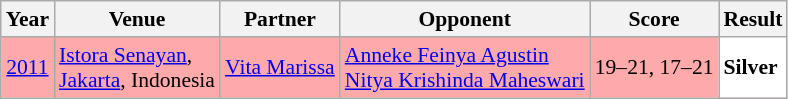<table class="sortable wikitable" style="font-size: 90%">
<tr>
<th>Year</th>
<th>Venue</th>
<th>Partner</th>
<th>Opponent</th>
<th>Score</th>
<th>Result</th>
</tr>
<tr style="background:#FFAAAA">
<td align="center"><a href='#'>2011</a></td>
<td align="left"><a href='#'>Istora Senayan</a>,<br><a href='#'>Jakarta</a>, Indonesia</td>
<td align="left"> <a href='#'>Vita Marissa</a></td>
<td align="left"> <a href='#'>Anneke Feinya Agustin</a> <br>  <a href='#'>Nitya Krishinda Maheswari</a></td>
<td align="left">19–21, 17–21</td>
<td style="text-align:left; background:white"> <strong>Silver</strong></td>
</tr>
</table>
